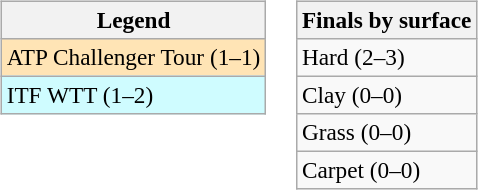<table>
<tr valign=top>
<td><br><table class=wikitable style=font-size:97%>
<tr>
<th>Legend</th>
</tr>
<tr style="background:moccasin;">
<td>ATP Challenger Tour (1–1)</td>
</tr>
<tr style="background:#cffcff;">
<td>ITF WTT (1–2)</td>
</tr>
</table>
</td>
<td><br><table class=wikitable style=font-size:97%>
<tr>
<th>Finals by surface</th>
</tr>
<tr>
<td>Hard (2–3)</td>
</tr>
<tr>
<td>Clay (0–0)</td>
</tr>
<tr>
<td>Grass (0–0)</td>
</tr>
<tr>
<td>Carpet (0–0)</td>
</tr>
</table>
</td>
</tr>
</table>
